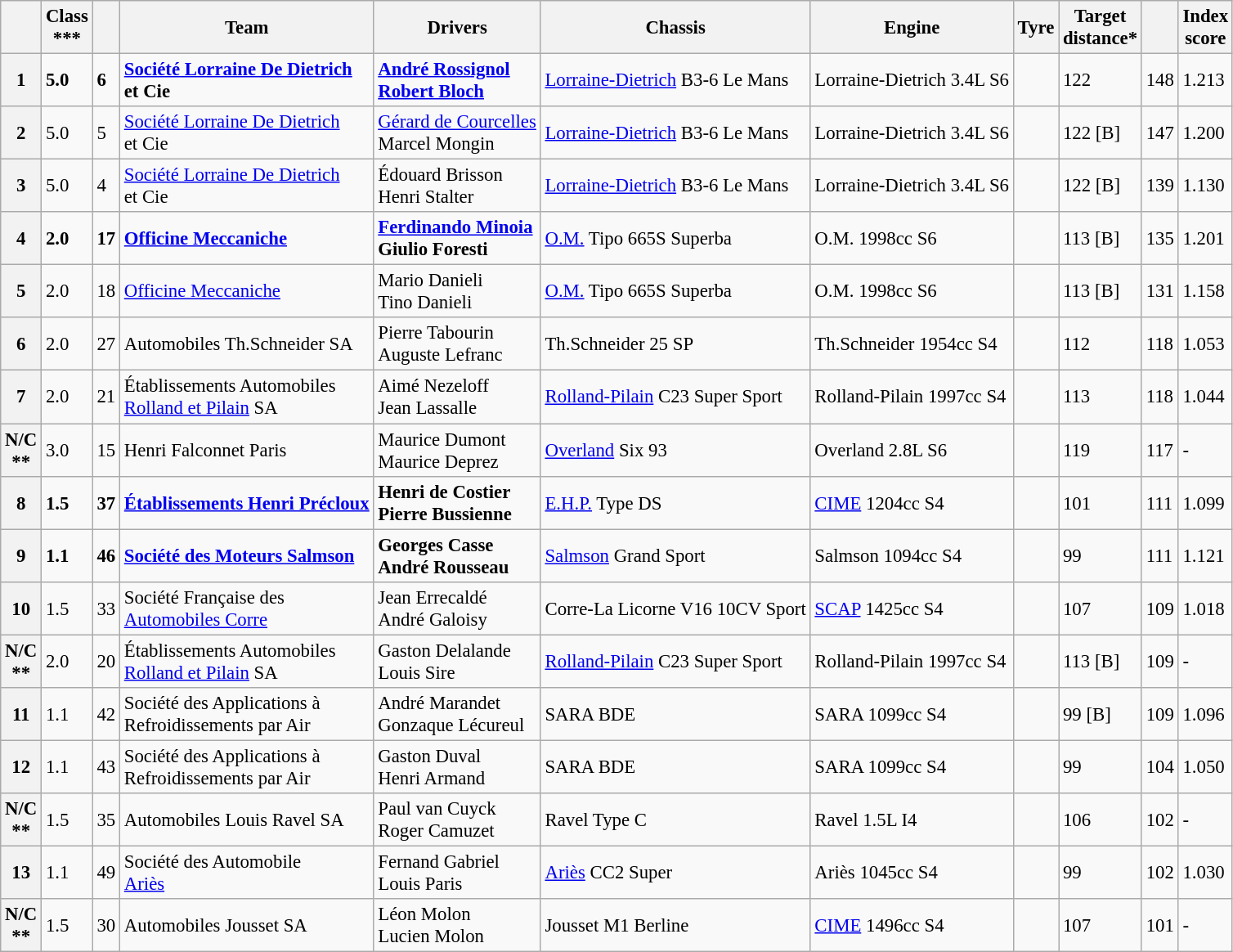<table class="wikitable" style="font-size: 95%;">
<tr>
<th></th>
<th>Class<br>***</th>
<th></th>
<th>Team</th>
<th>Drivers</th>
<th>Chassis</th>
<th>Engine</th>
<th>Tyre</th>
<th>Target<br>distance*</th>
<th></th>
<th>Index<br>score</th>
</tr>
<tr>
<th><strong>1</strong></th>
<td><strong>5.0</strong></td>
<td><strong>6</strong></td>
<td><strong> <a href='#'>Société Lorraine De Dietrich</a><br> et Cie</strong></td>
<td><strong> <a href='#'>André Rossignol</a><br> <a href='#'>Robert Bloch</a></strong></td>
<td><a href='#'>Lorraine-Dietrich</a> B3-6 Le Mans</td>
<td>Lorraine-Dietrich 3.4L S6</td>
<td></td>
<td>122</td>
<td>148</td>
<td>1.213</td>
</tr>
<tr>
<th>2</th>
<td>5.0</td>
<td>5</td>
<td> <a href='#'>Société Lorraine De Dietrich</a><br> et Cie</td>
<td> <a href='#'>Gérard de Courcelles</a><br> Marcel Mongin</td>
<td><a href='#'>Lorraine-Dietrich</a> B3-6 Le Mans</td>
<td>Lorraine-Dietrich 3.4L S6</td>
<td></td>
<td>122 [B]</td>
<td>147</td>
<td>1.200</td>
</tr>
<tr>
<th>3</th>
<td>5.0</td>
<td>4</td>
<td> <a href='#'>Société Lorraine De Dietrich</a><br> et Cie</td>
<td> Édouard Brisson<br> Henri Stalter</td>
<td><a href='#'>Lorraine-Dietrich</a> B3-6 Le Mans</td>
<td>Lorraine-Dietrich 3.4L S6</td>
<td></td>
<td>122 [B]</td>
<td>139</td>
<td>1.130</td>
</tr>
<tr>
<th><strong>4</strong></th>
<td><strong>2.0</strong></td>
<td><strong>17</strong></td>
<td><strong> <a href='#'>Officine Meccaniche</a></strong></td>
<td><strong> <a href='#'>Ferdinando Minoia</a><br> Giulio Foresti</strong></td>
<td><a href='#'>O.M.</a> Tipo 665S Superba</td>
<td>O.M. 1998cc S6</td>
<td></td>
<td>113 [B]</td>
<td>135</td>
<td>1.201</td>
</tr>
<tr>
<th>5</th>
<td>2.0</td>
<td>18</td>
<td> <a href='#'>Officine Meccaniche</a></td>
<td> Mario Danieli<br> Tino Danieli</td>
<td><a href='#'>O.M.</a> Tipo 665S Superba</td>
<td>O.M. 1998cc S6</td>
<td></td>
<td>113 [B]</td>
<td>131</td>
<td>1.158</td>
</tr>
<tr>
<th>6</th>
<td>2.0</td>
<td>27</td>
<td> Automobiles Th.Schneider SA</td>
<td> Pierre Tabourin<br> Auguste Lefranc</td>
<td>Th.Schneider 25 SP</td>
<td>Th.Schneider 1954cc S4</td>
<td></td>
<td>112</td>
<td>118</td>
<td>1.053</td>
</tr>
<tr>
<th>7</th>
<td>2.0</td>
<td>21</td>
<td> Établissements Automobiles<br><a href='#'>Rolland et Pilain</a> SA</td>
<td> Aimé Nezeloff<br> Jean Lassalle</td>
<td><a href='#'>Rolland-Pilain</a> C23 Super Sport</td>
<td>Rolland-Pilain 1997cc S4</td>
<td></td>
<td>113</td>
<td>118</td>
<td>1.044</td>
</tr>
<tr>
<th>N/C<br>**</th>
<td>3.0</td>
<td>15</td>
<td> Henri Falconnet Paris</td>
<td> Maurice Dumont<br> Maurice Deprez</td>
<td><a href='#'>Overland</a> Six 93</td>
<td>Overland 2.8L S6</td>
<td></td>
<td>119</td>
<td>117</td>
<td>-</td>
</tr>
<tr>
<th><strong>8</strong></th>
<td><strong>1.5</strong></td>
<td><strong>37</strong></td>
<td><strong> <a href='#'>Établissements Henri Précloux</a></strong></td>
<td><strong> Henri de Costier<br> Pierre Bussienne</strong></td>
<td><a href='#'>E.H.P.</a> Type DS</td>
<td><a href='#'>CIME</a> 1204cc S4</td>
<td></td>
<td>101</td>
<td>111</td>
<td>1.099</td>
</tr>
<tr>
<th><strong>9</strong></th>
<td><strong>1.1</strong></td>
<td><strong>46</strong></td>
<td><strong> <a href='#'>Société des Moteurs Salmson</a></strong></td>
<td><strong> Georges Casse<br> André Rousseau</strong></td>
<td><a href='#'>Salmson</a> Grand Sport</td>
<td>Salmson 1094cc S4</td>
<td></td>
<td>99</td>
<td>111</td>
<td>1.121</td>
</tr>
<tr>
<th>10</th>
<td>1.5</td>
<td>33</td>
<td> Société Française des<br><a href='#'>Automobiles Corre</a></td>
<td> Jean Errecaldé<br> André Galoisy</td>
<td>Corre-La Licorne V16 10CV Sport</td>
<td><a href='#'>SCAP</a> 1425cc S4</td>
<td></td>
<td>107</td>
<td>109</td>
<td>1.018</td>
</tr>
<tr>
<th>N/C<br>**</th>
<td>2.0</td>
<td>20</td>
<td> Établissements Automobiles<br><a href='#'>Rolland et Pilain</a> SA</td>
<td> Gaston Delalande<br> Louis Sire</td>
<td><a href='#'>Rolland-Pilain</a> C23 Super Sport</td>
<td>Rolland-Pilain 1997cc S4</td>
<td></td>
<td>113 [B]</td>
<td>109</td>
<td>-</td>
</tr>
<tr>
<th>11</th>
<td>1.1</td>
<td>42</td>
<td> Société des Applications à<br>Refroidissements par Air</td>
<td> André Marandet<br> Gonzaque Lécureul</td>
<td>SARA BDE</td>
<td>SARA 1099cc S4</td>
<td></td>
<td>99 [B]</td>
<td>109</td>
<td>1.096</td>
</tr>
<tr>
<th>12</th>
<td>1.1</td>
<td>43</td>
<td> Société des Applications à<br>Refroidissements par Air</td>
<td> Gaston Duval<br> Henri Armand</td>
<td>SARA BDE</td>
<td>SARA 1099cc S4</td>
<td></td>
<td>99</td>
<td>104</td>
<td>1.050</td>
</tr>
<tr>
<th>N/C<br>**</th>
<td>1.5</td>
<td>35</td>
<td> Automobiles Louis Ravel SA</td>
<td> Paul van Cuyck<br> Roger Camuzet</td>
<td>Ravel Type C</td>
<td>Ravel 1.5L I4</td>
<td></td>
<td>106</td>
<td>102</td>
<td>-</td>
</tr>
<tr>
<th>13</th>
<td>1.1</td>
<td>49</td>
<td> Société des Automobile<br> <a href='#'>Ariès</a></td>
<td> Fernand Gabriel<br> Louis Paris</td>
<td><a href='#'>Ariès</a> CC2 Super</td>
<td>Ariès 1045cc S4</td>
<td></td>
<td>99</td>
<td>102</td>
<td>1.030</td>
</tr>
<tr>
<th>N/C<br>**</th>
<td>1.5</td>
<td>30</td>
<td> Automobiles Jousset SA</td>
<td> Léon Molon<br> Lucien Molon</td>
<td>Jousset M1 Berline</td>
<td><a href='#'>CIME</a> 1496cc S4</td>
<td></td>
<td>107</td>
<td>101</td>
<td>-</td>
</tr>
</table>
